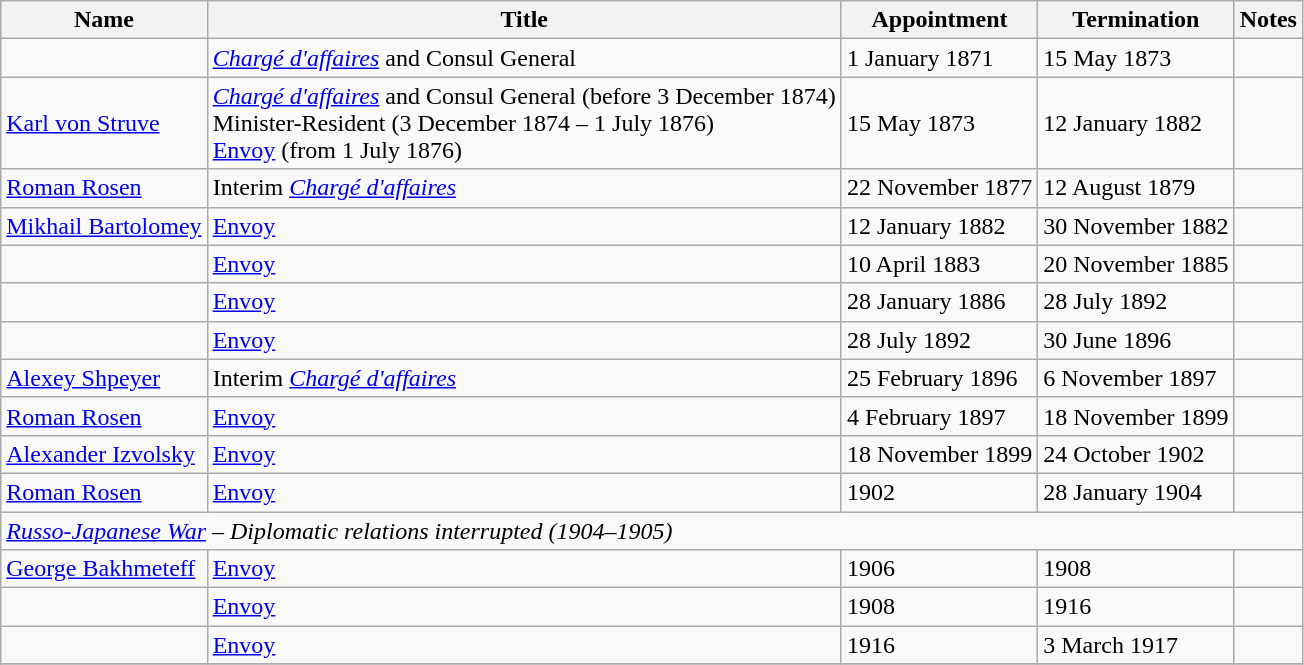<table class="wikitable">
<tr valign="middle">
<th>Name</th>
<th>Title</th>
<th>Appointment</th>
<th>Termination</th>
<th>Notes</th>
</tr>
<tr>
<td></td>
<td><em><a href='#'>Chargé d'affaires</a></em> and Consul General</td>
<td>1 January 1871</td>
<td>15 May 1873</td>
<td></td>
</tr>
<tr>
<td><a href='#'>Karl von Struve</a></td>
<td><em><a href='#'>Chargé d'affaires</a></em> and Consul General (before 3 December 1874)<br>Minister-Resident (3 December 1874 – 1 July 1876)<br><a href='#'>Envoy</a> (from 1 July 1876)</td>
<td>15 May 1873</td>
<td>12 January 1882</td>
<td></td>
</tr>
<tr>
<td><a href='#'>Roman Rosen</a></td>
<td>Interim <em><a href='#'>Chargé d'affaires</a></em></td>
<td>22 November 1877</td>
<td>12 August 1879</td>
<td></td>
</tr>
<tr>
<td><a href='#'>Mikhail Bartolomey</a></td>
<td><a href='#'>Envoy</a></td>
<td>12 January 1882</td>
<td>30 November 1882</td>
<td></td>
</tr>
<tr>
<td></td>
<td><a href='#'>Envoy</a></td>
<td>10 April 1883</td>
<td>20 November 1885</td>
<td></td>
</tr>
<tr>
<td></td>
<td><a href='#'>Envoy</a></td>
<td>28 January 1886</td>
<td>28 July 1892</td>
<td></td>
</tr>
<tr>
<td></td>
<td><a href='#'>Envoy</a></td>
<td>28 July 1892</td>
<td>30 June 1896</td>
<td></td>
</tr>
<tr>
<td><a href='#'>Alexey Shpeyer</a></td>
<td>Interim <em><a href='#'>Chargé d'affaires</a></em></td>
<td>25 February 1896</td>
<td>6 November 1897</td>
<td></td>
</tr>
<tr>
<td><a href='#'>Roman Rosen</a></td>
<td><a href='#'>Envoy</a></td>
<td>4 February 1897</td>
<td>18 November 1899</td>
<td></td>
</tr>
<tr>
<td><a href='#'>Alexander Izvolsky</a></td>
<td><a href='#'>Envoy</a></td>
<td>18 November 1899</td>
<td>24 October 1902</td>
<td></td>
</tr>
<tr>
<td><a href='#'>Roman Rosen</a></td>
<td><a href='#'>Envoy</a></td>
<td>1902</td>
<td>28 January 1904</td>
<td></td>
</tr>
<tr>
<td colspan="5"><em><a href='#'>Russo-Japanese War</a> – Diplomatic relations interrupted (1904–1905)</em></td>
</tr>
<tr>
<td><a href='#'>George Bakhmeteff</a></td>
<td><a href='#'>Envoy</a></td>
<td>1906</td>
<td>1908</td>
<td></td>
</tr>
<tr>
<td></td>
<td><a href='#'>Envoy</a></td>
<td>1908</td>
<td>1916</td>
<td></td>
</tr>
<tr>
<td></td>
<td><a href='#'>Envoy</a></td>
<td>1916</td>
<td>3 March 1917</td>
<td></td>
</tr>
<tr>
</tr>
</table>
